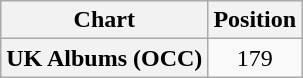<table class="wikitable plainrowheaders" style="text-align:center">
<tr>
<th scope="col">Chart</th>
<th scope="col">Position</th>
</tr>
<tr>
<th scope="row">UK Albums (OCC)</th>
<td>179</td>
</tr>
</table>
